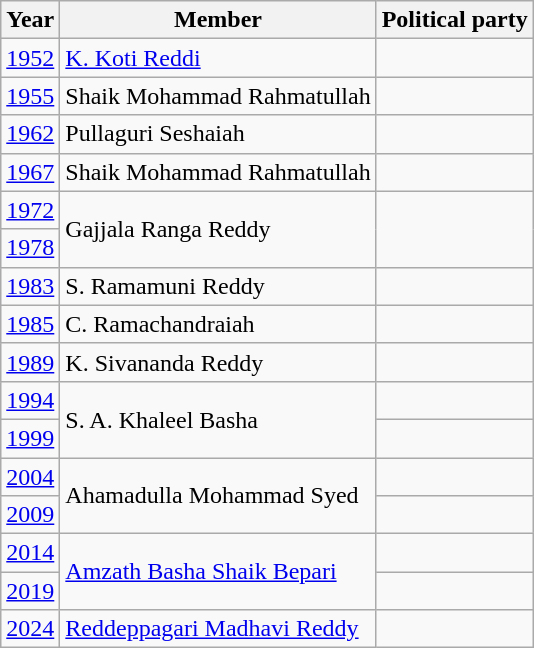<table class="wikitable sortable">
<tr>
<th>Year</th>
<th>Member</th>
<th colspan="2">Political party</th>
</tr>
<tr>
<td><a href='#'>1952</a></td>
<td><a href='#'>K. Koti Reddi</a></td>
<td></td>
</tr>
<tr>
<td><a href='#'>1955</a></td>
<td>Shaik Mohammad Rahmatullah</td>
<td></td>
</tr>
<tr>
<td><a href='#'>1962</a></td>
<td>Pullaguri Seshaiah</td>
<td></td>
</tr>
<tr>
<td><a href='#'>1967</a></td>
<td>Shaik Mohammad Rahmatullah</td>
<td></td>
</tr>
<tr>
<td><a href='#'>1972</a></td>
<td rowspan="2">Gajjala Ranga Reddy</td>
</tr>
<tr>
<td><a href='#'>1978</a></td>
</tr>
<tr>
<td><a href='#'>1983</a></td>
<td>S. Ramamuni Reddy</td>
<td></td>
</tr>
<tr>
<td><a href='#'>1985</a></td>
<td>C. Ramachandraiah</td>
</tr>
<tr>
<td><a href='#'>1989</a></td>
<td>K. Sivananda Reddy</td>
<td></td>
</tr>
<tr>
<td><a href='#'>1994</a></td>
<td rowspan="2">S. A. Khaleel Basha</td>
<td></td>
</tr>
<tr>
<td><a href='#'>1999</a></td>
</tr>
<tr>
<td><a href='#'>2004</a></td>
<td rowspan="2">Ahamadulla Mohammad Syed</td>
<td></td>
</tr>
<tr>
<td><a href='#'>2009</a></td>
</tr>
<tr>
<td><a href='#'>2014</a></td>
<td rowspan="2"><a href='#'>Amzath Basha Shaik Bepari</a></td>
<td></td>
</tr>
<tr>
<td><a href='#'>2019</a></td>
</tr>
<tr>
<td><a href='#'>2024</a></td>
<td><a href='#'>Reddeppagari Madhavi Reddy</a></td>
<td></td>
</tr>
</table>
